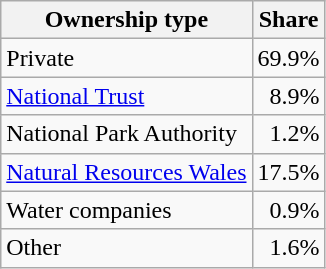<table class="wikitable">
<tr>
<th>Ownership type</th>
<th>Share</th>
</tr>
<tr>
<td>Private</td>
<td style="text-align:right;">69.9%</td>
</tr>
<tr>
<td><a href='#'>National Trust</a></td>
<td style="text-align:right;">8.9%</td>
</tr>
<tr>
<td>National Park Authority</td>
<td style="text-align:right;">1.2%</td>
</tr>
<tr>
<td><a href='#'>Natural Resources Wales</a></td>
<td style="text-align:right;">17.5%</td>
</tr>
<tr>
<td>Water companies</td>
<td style="text-align:right;">0.9%</td>
</tr>
<tr>
<td>Other</td>
<td style="text-align:right;">1.6%</td>
</tr>
</table>
